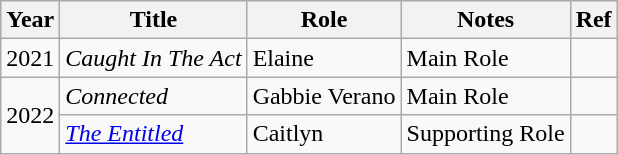<table class="wikitable sortable">
<tr>
<th>Year</th>
<th>Title</th>
<th>Role</th>
<th>Notes</th>
<th>Ref</th>
</tr>
<tr>
<td>2021</td>
<td><em>Caught In The Act</em></td>
<td>Elaine</td>
<td>Main Role</td>
<td></td>
</tr>
<tr>
<td rowspan="2">2022</td>
<td><em>Connected</em></td>
<td>Gabbie Verano</td>
<td>Main Role</td>
<td></td>
</tr>
<tr>
<td><em><a href='#'>The Entitled</a></em></td>
<td>Caitlyn</td>
<td>Supporting Role</td>
<td></td>
</tr>
</table>
